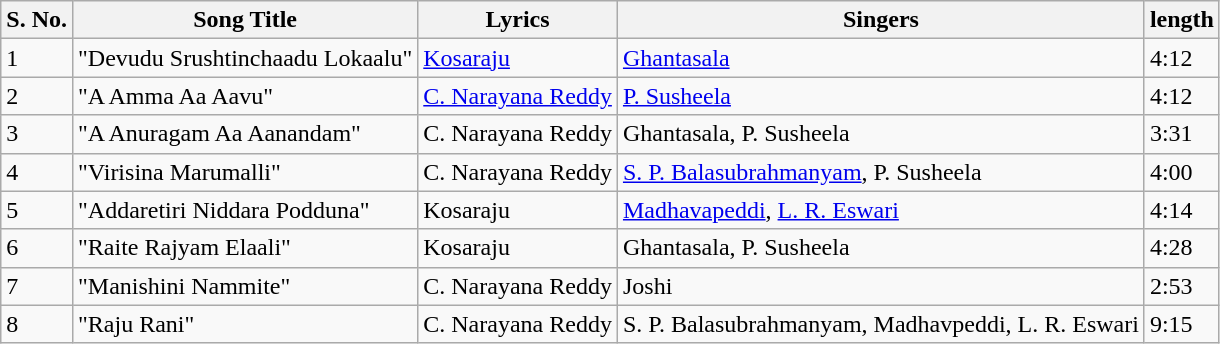<table class="wikitable">
<tr>
<th>S. No.</th>
<th>Song Title</th>
<th>Lyrics</th>
<th>Singers</th>
<th>length</th>
</tr>
<tr>
<td>1</td>
<td>"Devudu Srushtinchaadu Lokaalu"</td>
<td><a href='#'>Kosaraju</a></td>
<td><a href='#'>Ghantasala</a></td>
<td>4:12</td>
</tr>
<tr>
<td>2</td>
<td>"A Amma Aa Aavu"</td>
<td><a href='#'>C. Narayana Reddy</a></td>
<td><a href='#'>P. Susheela</a></td>
<td>4:12</td>
</tr>
<tr>
<td>3</td>
<td>"A Anuragam Aa Aanandam"</td>
<td>C. Narayana Reddy</td>
<td>Ghantasala, P. Susheela</td>
<td>3:31</td>
</tr>
<tr>
<td>4</td>
<td>"Virisina Marumalli"</td>
<td>C. Narayana Reddy</td>
<td><a href='#'>S. P. Balasubrahmanyam</a>,  P. Susheela</td>
<td>4:00</td>
</tr>
<tr>
<td>5</td>
<td>"Addaretiri Niddara Podduna"</td>
<td>Kosaraju</td>
<td><a href='#'>Madhavapeddi</a>, <a href='#'>L. R. Eswari</a></td>
<td>4:14</td>
</tr>
<tr>
<td>6</td>
<td>"Raite Rajyam Elaali"</td>
<td>Kosaraju</td>
<td>Ghantasala, P. Susheela</td>
<td>4:28</td>
</tr>
<tr>
<td>7</td>
<td>"Manishini Nammite"</td>
<td>C. Narayana Reddy</td>
<td>Joshi</td>
<td>2:53</td>
</tr>
<tr>
<td>8</td>
<td>"Raju Rani"</td>
<td>C. Narayana Reddy</td>
<td>S. P. Balasubrahmanyam, Madhavpeddi, L. R. Eswari</td>
<td>9:15</td>
</tr>
</table>
